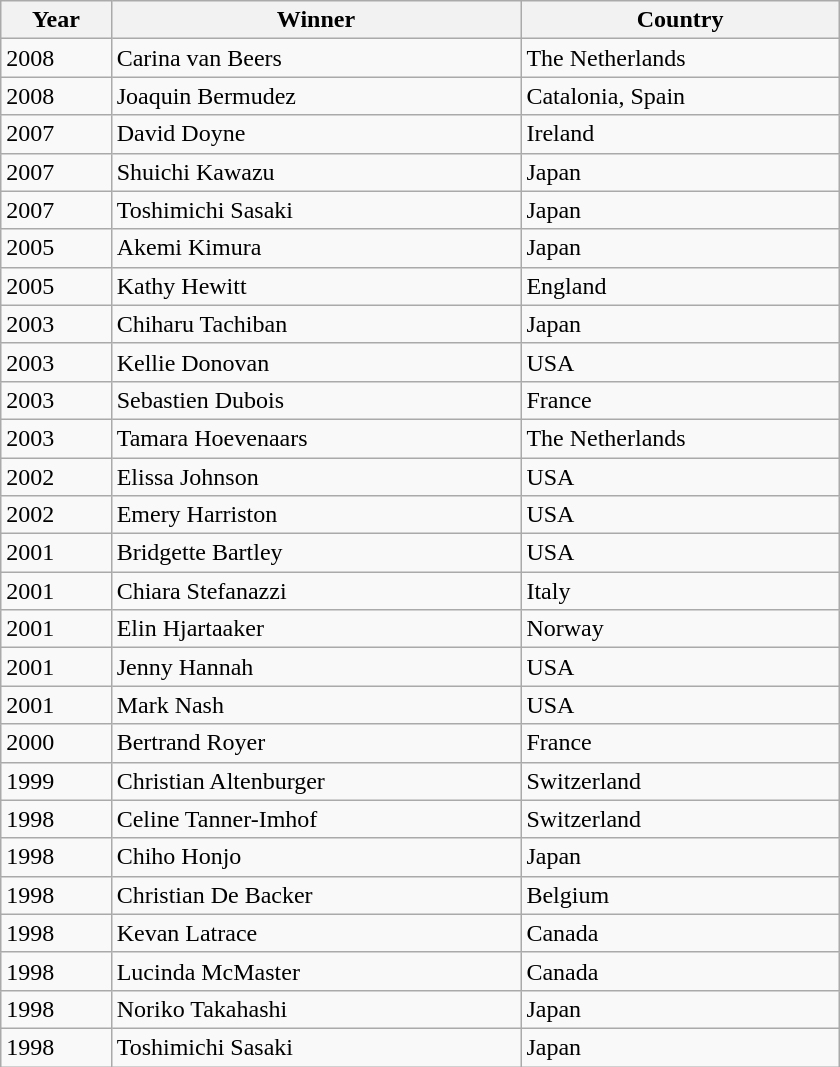<table class="wikitable sortable" style="min-width:35em;">
<tr>
<th>Year</th>
<th>Winner</th>
<th>Country</th>
</tr>
<tr>
<td>2008</td>
<td>Carina van Beers</td>
<td>The Netherlands</td>
</tr>
<tr>
<td>2008</td>
<td>Joaquin Bermudez</td>
<td>Catalonia, Spain</td>
</tr>
<tr>
<td>2007</td>
<td>David Doyne</td>
<td>Ireland</td>
</tr>
<tr>
<td>2007</td>
<td>Shuichi Kawazu</td>
<td>Japan</td>
</tr>
<tr>
<td>2007</td>
<td>Toshimichi Sasaki</td>
<td>Japan</td>
</tr>
<tr>
<td>2005</td>
<td>Akemi Kimura</td>
<td>Japan</td>
</tr>
<tr>
<td>2005</td>
<td>Kathy Hewitt</td>
<td>England</td>
</tr>
<tr>
<td>2003</td>
<td>Chiharu Tachiban</td>
<td>Japan</td>
</tr>
<tr>
<td>2003</td>
<td>Kellie Donovan</td>
<td>USA</td>
</tr>
<tr>
<td>2003</td>
<td>Sebastien Dubois</td>
<td>France</td>
</tr>
<tr>
<td>2003</td>
<td>Tamara Hoevenaars</td>
<td>The Netherlands</td>
</tr>
<tr>
<td>2002</td>
<td>Elissa Johnson</td>
<td>USA</td>
</tr>
<tr>
<td>2002</td>
<td>Emery Harriston</td>
<td>USA</td>
</tr>
<tr>
<td>2001</td>
<td>Bridgette Bartley</td>
<td>USA</td>
</tr>
<tr>
<td>2001</td>
<td>Chiara Stefanazzi</td>
<td>Italy</td>
</tr>
<tr>
<td>2001</td>
<td>Elin Hjartaaker</td>
<td>Norway</td>
</tr>
<tr>
<td>2001</td>
<td>Jenny Hannah</td>
<td>USA</td>
</tr>
<tr>
<td>2001</td>
<td>Mark Nash</td>
<td>USA</td>
</tr>
<tr>
<td>2000</td>
<td>Bertrand Royer</td>
<td>France</td>
</tr>
<tr>
<td>1999</td>
<td>Christian Altenburger</td>
<td>Switzerland</td>
</tr>
<tr>
<td>1998</td>
<td>Celine Tanner-Imhof</td>
<td>Switzerland</td>
</tr>
<tr>
<td>1998</td>
<td>Chiho Honjo</td>
<td>Japan</td>
</tr>
<tr>
<td>1998</td>
<td>Christian De Backer</td>
<td>Belgium</td>
</tr>
<tr>
<td>1998</td>
<td>Kevan Latrace</td>
<td>Canada</td>
</tr>
<tr>
<td>1998</td>
<td>Lucinda McMaster</td>
<td>Canada</td>
</tr>
<tr>
<td>1998</td>
<td>Noriko Takahashi</td>
<td>Japan</td>
</tr>
<tr>
<td>1998</td>
<td>Toshimichi Sasaki</td>
<td>Japan</td>
</tr>
</table>
